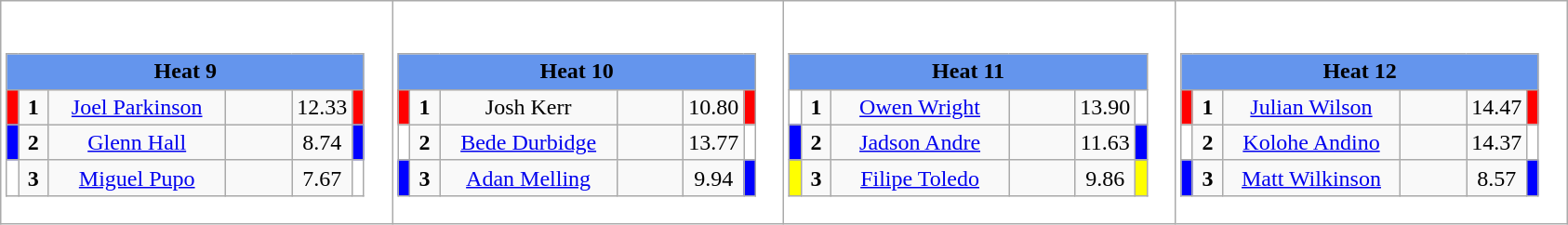<table class="wikitable" style="background:#fff;">
<tr>
<td><div><br><table class="wikitable">
<tr>
<td colspan="6"  style="text-align:center; background:#6495ed;"><strong>Heat 9</strong></td>
</tr>
<tr>
<td style="width:01px; background:#f00;"></td>
<td style="width:14px; text-align:center;"><strong>1</strong></td>
<td style="width:120px; text-align:center;"><a href='#'>Joel Parkinson</a></td>
<td style="width:40px; text-align:center;"></td>
<td style="width:20px; text-align:center;">12.33</td>
<td style="width:01px; background:#f00;"></td>
</tr>
<tr>
<td style="width:01px; background:#00f;"></td>
<td style="width:14px; text-align:center;"><strong>2</strong></td>
<td style="width:120px; text-align:center;"><a href='#'>Glenn Hall</a></td>
<td style="width:40px; text-align:center;"></td>
<td style="width:20px; text-align:center;">8.74</td>
<td style="width:01px; background:#00f;"></td>
</tr>
<tr>
<td style="width:01px; background:#fff;"></td>
<td style="width:14px; text-align:center;"><strong>3</strong></td>
<td style="width:120px; text-align:center;"><a href='#'>Miguel Pupo</a></td>
<td style="width:40px; text-align:center;"></td>
<td style="width:20px; text-align:center;">7.67</td>
<td style="width:01px; background:#fff;"></td>
</tr>
</table>
</div></td>
<td><div><br><table class="wikitable">
<tr>
<td colspan="6"  style="text-align:center; background:#6495ed;"><strong>Heat 10</strong></td>
</tr>
<tr>
<td style="width:01px; background:#f00;"></td>
<td style="width:14px; text-align:center;"><strong>1</strong></td>
<td style="width:120px; text-align:center;">Josh Kerr</td>
<td style="width:40px; text-align:center;"></td>
<td style="width:20px; text-align:center;">10.80</td>
<td style="width:01px; background:#f00;"></td>
</tr>
<tr>
<td style="width:01px; background:#fff;"></td>
<td style="width:14px; text-align:center;"><strong>2</strong></td>
<td style="width:120px; text-align:center;"><a href='#'>Bede Durbidge</a></td>
<td style="width:40px; text-align:center;"></td>
<td style="width:20px; text-align:center;">13.77</td>
<td style="width:01px; background:#fff;"></td>
</tr>
<tr>
<td style="width:01px; background:#00f;"></td>
<td style="width:14px; text-align:center;"><strong>3</strong></td>
<td style="width:120px; text-align:center;"><a href='#'>Adan Melling</a></td>
<td style="width:40px; text-align:center;"></td>
<td style="width:20px; text-align:center;">9.94</td>
<td style="width:01px; background:#00f;"></td>
</tr>
</table>
</div></td>
<td><div><br><table class="wikitable">
<tr>
<td colspan="6"  style="text-align:center; background:#6495ed;"><strong>Heat 11</strong></td>
</tr>
<tr>
<td style="width:01px; background:#fff;"></td>
<td style="width:14px; text-align:center;"><strong>1</strong></td>
<td style="width:120px; text-align:center;"><a href='#'>Owen Wright</a></td>
<td style="width:40px; text-align:center;"></td>
<td style="width:20px; text-align:center;">13.90</td>
<td style="width:01px; background:#fff;"></td>
</tr>
<tr>
<td style="width:01px; background:#00f;"></td>
<td style="width:14px; text-align:center;"><strong>2</strong></td>
<td style="width:120px; text-align:center;"><a href='#'>Jadson Andre</a></td>
<td style="width:40px; text-align:center;"></td>
<td style="width:20px; text-align:center;">11.63</td>
<td style="width:01px; background:#00f;"></td>
</tr>
<tr>
<td style="width:01px; background:#ff0;"></td>
<td style="width:14px; text-align:center;"><strong>3</strong></td>
<td style="width:120px; text-align:center;"><a href='#'>Filipe Toledo</a></td>
<td style="width:40px; text-align:center;"></td>
<td style="width:20px; text-align:center;">9.86</td>
<td style="width:01px; background:#ff0;"></td>
</tr>
</table>
</div></td>
<td><div><br><table class="wikitable">
<tr>
<td colspan="6"  style="text-align:center; background:#6495ed;"><strong>Heat 12</strong></td>
</tr>
<tr>
<td style="width:01px; background:#f00;"></td>
<td style="width:14px; text-align:center;"><strong>1</strong></td>
<td style="width:120px; text-align:center;"><a href='#'>Julian Wilson</a></td>
<td style="width:40px; text-align:center;"></td>
<td style="width:20px; text-align:center;">14.47</td>
<td style="width:01px; background:#f00;"></td>
</tr>
<tr>
<td style="width:01px; background:#fff;"></td>
<td style="width:14px; text-align:center;"><strong>2</strong></td>
<td style="width:120px; text-align:center;"><a href='#'>Kolohe Andino</a></td>
<td style="width:40px; text-align:center;"></td>
<td style="width:20px; text-align:center;">14.37</td>
<td style="width:01px; background:#fff;"></td>
</tr>
<tr>
<td style="width:01px; background:#00f;"></td>
<td style="width:14px; text-align:center;"><strong>3</strong></td>
<td style="width:120px; text-align:center;"><a href='#'>Matt Wilkinson</a></td>
<td style="width:40px; text-align:center;"></td>
<td style="width:20px; text-align:center;">8.57</td>
<td style="width:01px; background:#00f;"></td>
</tr>
</table>
</div></td>
</tr>
</table>
